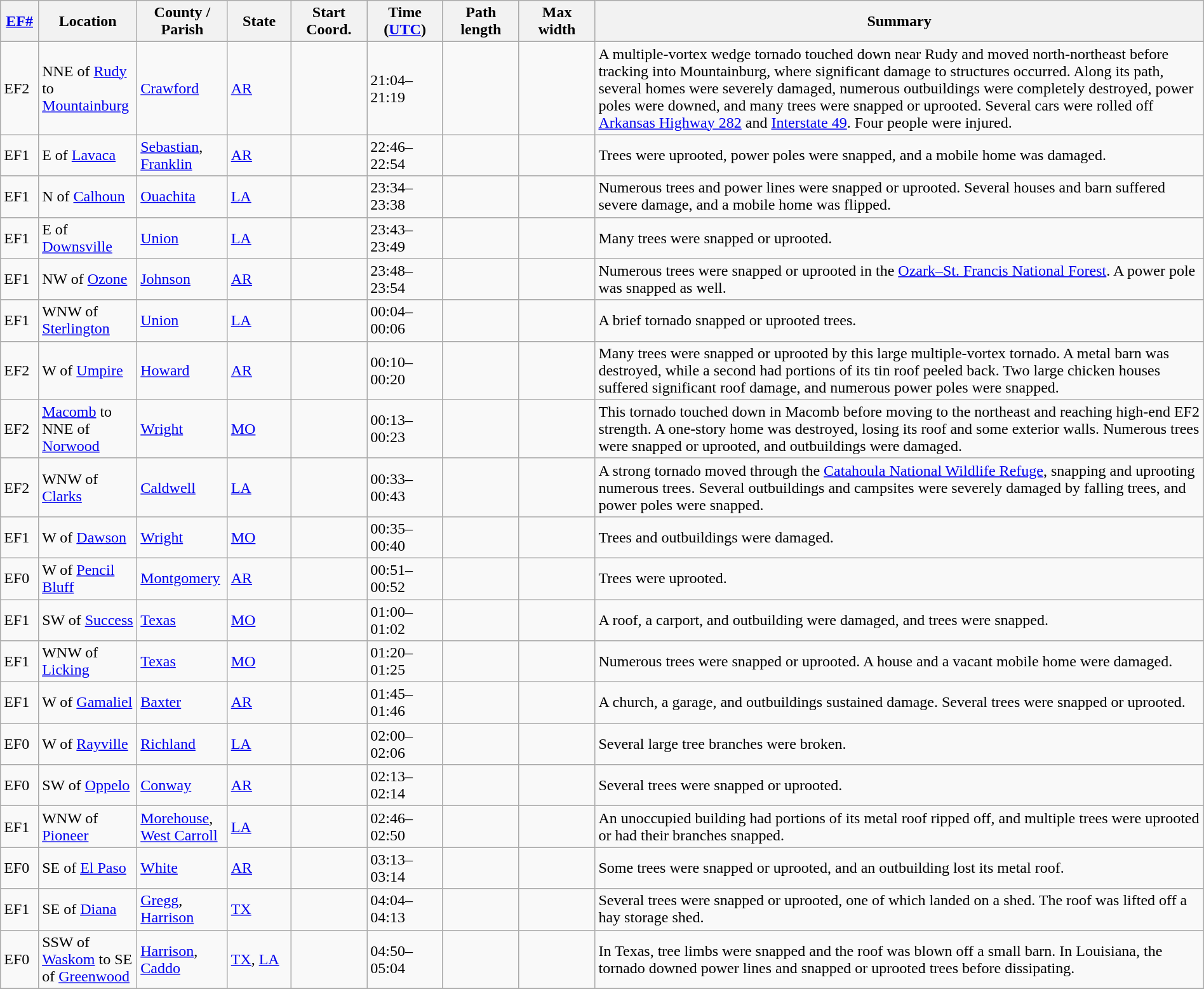<table class="wikitable sortable" style="width:100%;">
<tr>
<th scope="col"  style="width:3%; text-align:center;"><a href='#'>EF#</a></th>
<th scope="col"  style="width:7%; text-align:center;" class="unsortable">Location</th>
<th scope="col"  style="width:6%; text-align:center;" class="unsortable">County / Parish</th>
<th scope="col"  style="width:5%; text-align:center;">State</th>
<th scope="col"  style="width:6%; text-align:center;">Start Coord.</th>
<th scope="col"  style="width:6%; text-align:center;">Time (<a href='#'>UTC</a>)</th>
<th scope="col"  style="width:6%; text-align:center;">Path length</th>
<th scope="col"  style="width:6%; text-align:center;">Max width</th>
<th scope="col" class="unsortable" style="width:48%; text-align:center;">Summary</th>
</tr>
<tr>
<td bgcolor=>EF2</td>
<td>NNE of <a href='#'>Rudy</a> to <a href='#'>Mountainburg</a></td>
<td><a href='#'>Crawford</a></td>
<td><a href='#'>AR</a></td>
<td></td>
<td>21:04–21:19</td>
<td></td>
<td></td>
<td>A multiple-vortex wedge tornado touched down near Rudy and moved north-northeast before tracking into Mountainburg, where significant damage to structures occurred. Along its path, several homes were severely damaged, numerous outbuildings were completely destroyed, power poles were downed, and many trees were snapped or uprooted. Several cars were rolled off <a href='#'>Arkansas Highway 282</a> and <a href='#'>Interstate 49</a>. Four people were injured.</td>
</tr>
<tr>
<td bgcolor=>EF1</td>
<td>E of <a href='#'>Lavaca</a></td>
<td><a href='#'>Sebastian</a>, <a href='#'>Franklin</a></td>
<td><a href='#'>AR</a></td>
<td></td>
<td>22:46–22:54</td>
<td></td>
<td></td>
<td>Trees were uprooted, power poles were snapped, and a mobile home was damaged.</td>
</tr>
<tr>
<td bgcolor=>EF1</td>
<td>N of <a href='#'>Calhoun</a></td>
<td><a href='#'>Ouachita</a></td>
<td><a href='#'>LA</a></td>
<td></td>
<td>23:34–23:38</td>
<td></td>
<td></td>
<td>Numerous trees and power lines were snapped or uprooted. Several houses and barn suffered severe damage, and a mobile home was flipped.</td>
</tr>
<tr>
<td bgcolor=>EF1</td>
<td>E of <a href='#'>Downsville</a></td>
<td><a href='#'>Union</a></td>
<td><a href='#'>LA</a></td>
<td></td>
<td>23:43–23:49</td>
<td></td>
<td></td>
<td>Many trees were snapped or uprooted.</td>
</tr>
<tr>
<td bgcolor=>EF1</td>
<td>NW of <a href='#'>Ozone</a></td>
<td><a href='#'>Johnson</a></td>
<td><a href='#'>AR</a></td>
<td></td>
<td>23:48–23:54</td>
<td></td>
<td></td>
<td>Numerous trees were snapped or uprooted in the <a href='#'>Ozark–St. Francis National Forest</a>. A power pole was snapped as well.</td>
</tr>
<tr>
<td bgcolor=>EF1</td>
<td>WNW of <a href='#'>Sterlington</a></td>
<td><a href='#'>Union</a></td>
<td><a href='#'>LA</a></td>
<td></td>
<td>00:04–00:06</td>
<td></td>
<td></td>
<td>A brief tornado snapped or uprooted trees.</td>
</tr>
<tr>
<td bgcolor=>EF2</td>
<td>W of <a href='#'>Umpire</a></td>
<td><a href='#'>Howard</a></td>
<td><a href='#'>AR</a></td>
<td></td>
<td>00:10–00:20</td>
<td></td>
<td></td>
<td>Many trees were snapped or uprooted by this large multiple-vortex tornado. A metal barn was destroyed, while a second had portions of its tin roof peeled back. Two large chicken houses suffered significant roof damage, and numerous power poles were snapped.</td>
</tr>
<tr>
<td bgcolor=>EF2</td>
<td><a href='#'>Macomb</a> to NNE of <a href='#'>Norwood</a></td>
<td><a href='#'>Wright</a></td>
<td><a href='#'>MO</a></td>
<td></td>
<td>00:13–00:23</td>
<td></td>
<td></td>
<td>This tornado touched down in Macomb before moving to the northeast and reaching high-end EF2 strength. A one-story home was destroyed, losing its roof and some exterior walls. Numerous trees were snapped or uprooted, and outbuildings were damaged.</td>
</tr>
<tr>
<td bgcolor=>EF2</td>
<td>WNW of <a href='#'>Clarks</a></td>
<td><a href='#'>Caldwell</a></td>
<td><a href='#'>LA</a></td>
<td></td>
<td>00:33–00:43</td>
<td></td>
<td></td>
<td>A strong tornado moved through the <a href='#'>Catahoula National Wildlife Refuge</a>, snapping and uprooting numerous trees. Several outbuildings and campsites were severely damaged by falling trees, and power poles were snapped.</td>
</tr>
<tr>
<td bgcolor=>EF1</td>
<td>W of <a href='#'>Dawson</a></td>
<td><a href='#'>Wright</a></td>
<td><a href='#'>MO</a></td>
<td></td>
<td>00:35–00:40</td>
<td></td>
<td></td>
<td>Trees and outbuildings were damaged.</td>
</tr>
<tr>
<td bgcolor=>EF0</td>
<td>W of <a href='#'>Pencil Bluff</a></td>
<td><a href='#'>Montgomery</a></td>
<td><a href='#'>AR</a></td>
<td></td>
<td>00:51–00:52</td>
<td></td>
<td></td>
<td>Trees were uprooted.</td>
</tr>
<tr>
<td bgcolor=>EF1</td>
<td>SW of <a href='#'>Success</a></td>
<td><a href='#'>Texas</a></td>
<td><a href='#'>MO</a></td>
<td></td>
<td>01:00–01:02</td>
<td></td>
<td></td>
<td>A roof, a carport, and outbuilding were damaged, and trees were snapped.</td>
</tr>
<tr>
<td bgcolor=>EF1</td>
<td>WNW of <a href='#'>Licking</a></td>
<td><a href='#'>Texas</a></td>
<td><a href='#'>MO</a></td>
<td></td>
<td>01:20–01:25</td>
<td></td>
<td></td>
<td>Numerous trees were snapped or uprooted. A house and a vacant mobile home were damaged.</td>
</tr>
<tr>
<td bgcolor=>EF1</td>
<td>W of <a href='#'>Gamaliel</a></td>
<td><a href='#'>Baxter</a></td>
<td><a href='#'>AR</a></td>
<td></td>
<td>01:45–01:46</td>
<td></td>
<td></td>
<td>A church, a garage, and outbuildings sustained damage. Several trees were snapped or uprooted.</td>
</tr>
<tr>
<td bgcolor=>EF0</td>
<td>W of <a href='#'>Rayville</a></td>
<td><a href='#'>Richland</a></td>
<td><a href='#'>LA</a></td>
<td></td>
<td>02:00–02:06</td>
<td></td>
<td></td>
<td>Several large tree branches were broken.</td>
</tr>
<tr>
<td bgcolor=>EF0</td>
<td>SW of <a href='#'>Oppelo</a></td>
<td><a href='#'>Conway</a></td>
<td><a href='#'>AR</a></td>
<td></td>
<td>02:13–02:14</td>
<td></td>
<td></td>
<td>Several trees were snapped or uprooted.</td>
</tr>
<tr>
<td bgcolor=>EF1</td>
<td>WNW of <a href='#'>Pioneer</a></td>
<td><a href='#'>Morehouse</a>, <a href='#'>West Carroll</a></td>
<td><a href='#'>LA</a></td>
<td></td>
<td>02:46–02:50</td>
<td></td>
<td></td>
<td>An unoccupied building had portions of its metal roof ripped off, and multiple trees were uprooted or had their branches snapped.</td>
</tr>
<tr>
<td bgcolor=>EF0</td>
<td>SE of <a href='#'>El Paso</a></td>
<td><a href='#'>White</a></td>
<td><a href='#'>AR</a></td>
<td></td>
<td>03:13–03:14</td>
<td></td>
<td></td>
<td>Some trees were snapped or uprooted, and an outbuilding lost its metal roof.</td>
</tr>
<tr>
<td bgcolor=>EF1</td>
<td>SE of <a href='#'>Diana</a></td>
<td><a href='#'>Gregg</a>, <a href='#'>Harrison</a></td>
<td><a href='#'>TX</a></td>
<td></td>
<td>04:04–04:13</td>
<td></td>
<td></td>
<td>Several trees were snapped or uprooted, one of which landed on a shed. The roof was lifted off a hay storage shed.</td>
</tr>
<tr>
<td bgcolor=>EF0</td>
<td>SSW of <a href='#'>Waskom</a> to SE of <a href='#'>Greenwood</a></td>
<td><a href='#'>Harrison</a>, <a href='#'>Caddo</a></td>
<td><a href='#'>TX</a>, <a href='#'>LA</a></td>
<td></td>
<td>04:50–05:04</td>
<td></td>
<td></td>
<td>In Texas, tree limbs were snapped and the roof was blown off a small barn. In Louisiana, the tornado downed power lines and snapped or uprooted trees before dissipating.</td>
</tr>
<tr>
</tr>
</table>
